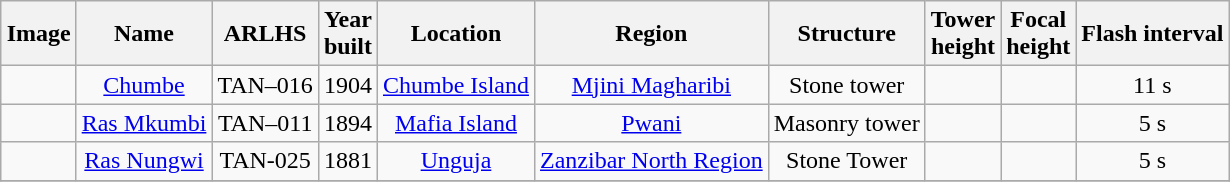<table class="wikitable sortable" style="margin:auto;text-align:center">
<tr>
<th class="unsortable">Image</th>
<th>Name</th>
<th><span>ARLHS</span></th>
<th><span>Year<br>built</span></th>
<th>Location</th>
<th>Region</th>
<th>Structure</th>
<th>Tower<br>height</th>
<th>Focal<br>height</th>
<th><span>Flash interval</span></th>
</tr>
<tr>
<td></td>
<td><a href='#'>Chumbe</a></td>
<td align="center">TAN–016</td>
<td align="center">1904</td>
<td><a href='#'>Chumbe Island</a></td>
<td><a href='#'>Mjini Magharibi</a></td>
<td align="center">Stone tower</td>
<td align="center"></td>
<td align="center"></td>
<td align="center">11 s</td>
</tr>
<tr>
<td></td>
<td><a href='#'>Ras Mkumbi</a></td>
<td align="center">TAN–011</td>
<td align="center">1894</td>
<td><a href='#'>Mafia Island</a></td>
<td><a href='#'>Pwani</a></td>
<td align="center">Masonry tower</td>
<td align="center"></td>
<td align="center"></td>
<td align="center">5 s</td>
</tr>
<tr>
<td></td>
<td><a href='#'>Ras Nungwi</a></td>
<td>TAN-025</td>
<td>1881</td>
<td align="center"><a href='#'>Unguja</a></td>
<td align="center"><a href='#'>Zanzibar North Region</a></td>
<td align="center">Stone Tower</td>
<td align="center"></td>
<td align="center"></td>
<td align="center">5 s</td>
</tr>
<tr>
</tr>
</table>
